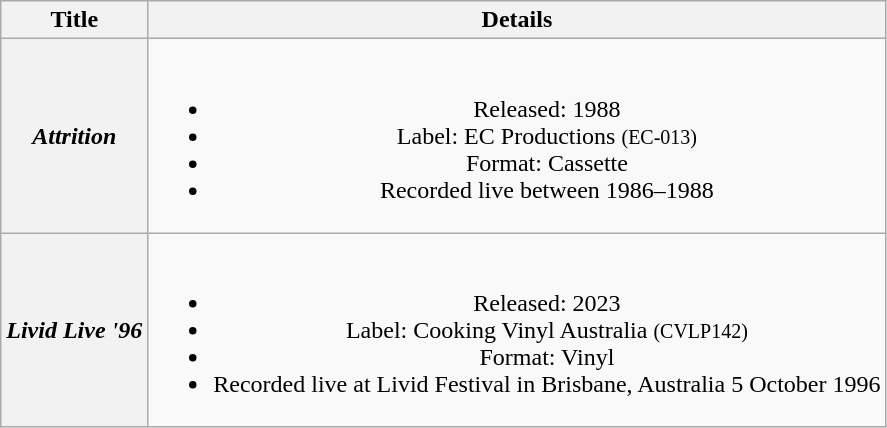<table class="wikitable plainrowheaders" style="text-align:center;" border="1">
<tr>
<th scope="col">Title</th>
<th scope="col">Details</th>
</tr>
<tr>
<th scope="row"><em>Attrition</em></th>
<td><br><ul><li>Released: 1988</li><li>Label: EC Productions <small>(EC-013)</small></li><li>Format: Cassette</li><li>Recorded live between 1986–1988</li></ul></td>
</tr>
<tr>
<th scope="row"><em>Livid Live '96</em></th>
<td><br><ul><li>Released: 2023</li><li>Label: Cooking Vinyl Australia <small>(CVLP142)</small></li><li>Format: Vinyl</li><li>Recorded live at Livid Festival in Brisbane, Australia 5 October 1996</li></ul></td>
</tr>
</table>
